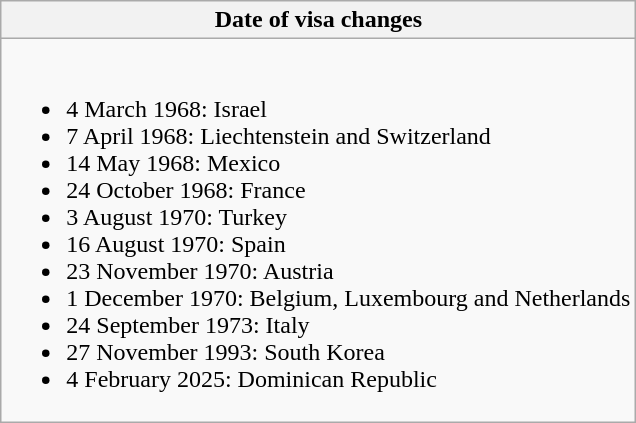<table class="wikitable collapsible collapsed">
<tr>
<th style="width:100%;";">Date of visa changes</th>
</tr>
<tr>
<td><br><ul><li>4 March 1968: Israel</li><li>7 April 1968: Liechtenstein and Switzerland</li><li>14 May 1968: Mexico</li><li>24 October 1968: France</li><li>3 August 1970: Turkey</li><li>16 August 1970: Spain</li><li>23 November 1970: Austria</li><li>1 December 1970: Belgium, Luxembourg and Netherlands</li><li>24 September 1973: Italy</li><li>27 November 1993: South Korea</li><li>4 February 2025: Dominican Republic</li></ul></td>
</tr>
</table>
